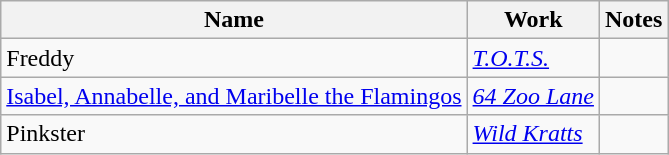<table class="wikitable">
<tr>
<th>Name</th>
<th>Work</th>
<th>Notes</th>
</tr>
<tr>
<td>Freddy</td>
<td><em><a href='#'>T.O.T.S.</a></em></td>
</tr>
<tr>
<td><a href='#'>Isabel, Annabelle, and Maribelle the Flamingos</a></td>
<td><em><a href='#'>64 Zoo Lane</a></em></td>
<td></td>
</tr>
<tr>
<td>Pinkster</td>
<td><em><a href='#'>Wild Kratts</a></em></td>
<td></td>
</tr>
</table>
